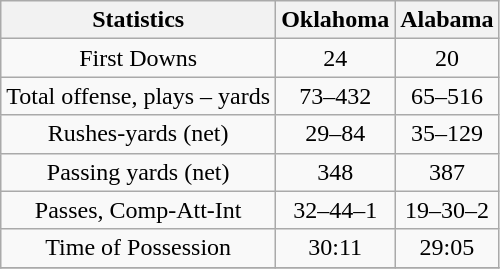<table class="wikitable" style="text-align: center;">
<tr>
<th>Statistics</th>
<th>Oklahoma</th>
<th>Alabama</th>
</tr>
<tr>
<td>First Downs</td>
<td>24</td>
<td>20</td>
</tr>
<tr>
<td>Total offense, plays – yards</td>
<td>73–432</td>
<td>65–516</td>
</tr>
<tr>
<td>Rushes-yards (net)</td>
<td>29–84</td>
<td>35–129</td>
</tr>
<tr>
<td>Passing yards (net)</td>
<td>348</td>
<td>387</td>
</tr>
<tr>
<td>Passes, Comp-Att-Int</td>
<td>32–44–1</td>
<td>19–30–2</td>
</tr>
<tr>
<td>Time of Possession</td>
<td>30:11</td>
<td>29:05</td>
</tr>
<tr>
</tr>
</table>
